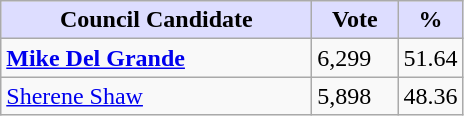<table class="wikitable sortable">
<tr>
<th style="background:#ddf; width:200px;">Council Candidate</th>
<th style="background:#ddf; width:50px;">Vote</th>
<th style="background:#ddf; width:30px;">%</th>
</tr>
<tr>
<td><strong><a href='#'>Mike Del Grande</a></strong></td>
<td>6,299</td>
<td>51.64</td>
</tr>
<tr>
<td><a href='#'>Sherene Shaw</a></td>
<td>5,898</td>
<td>48.36</td>
</tr>
</table>
